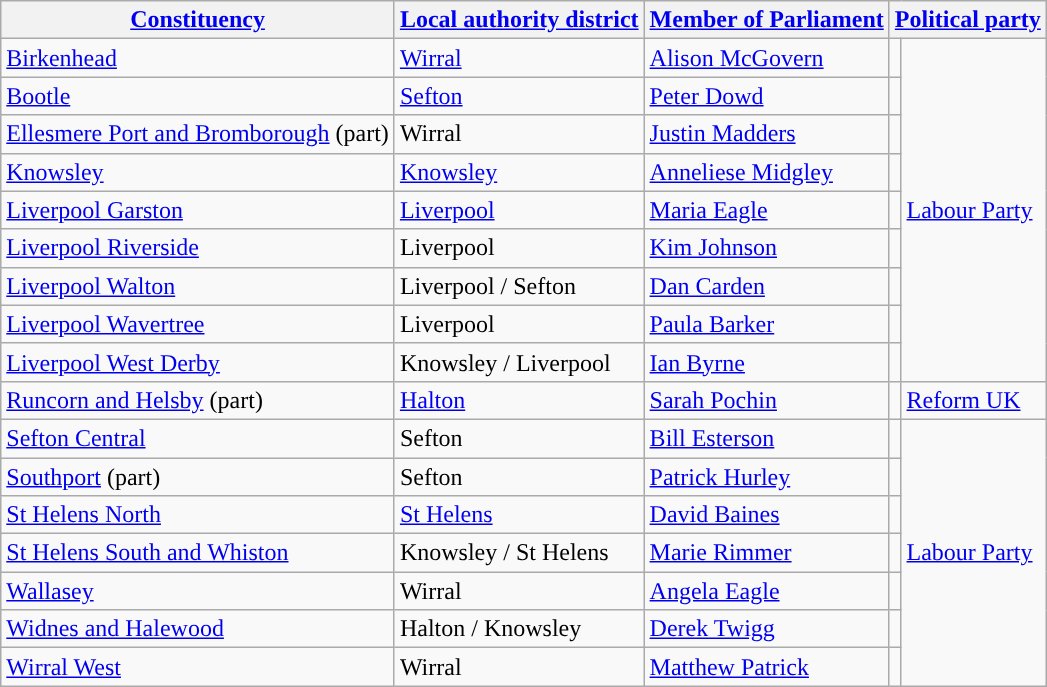<table class="wikitable sortable">
<tr>
<th><a href='#'>Constituency</a></th>
<th><a href='#'>Local authority district</a></th>
<th><a href='#'>Member of Parliament</a></th>
<th colspan="2" style="vertical-align:top;"><a href='#'>Political party</a></th>
</tr>
<tr>
<td><a href='#'>Birkenhead</a></td>
<td><a href='#'>Wirral</a></td>
<td><a href='#'>Alison McGovern</a></td>
<td style="background:"></td>
<td rowspan="9"><a href='#'>Labour Party</a></td>
</tr>
<tr>
<td><a href='#'>Bootle</a></td>
<td><a href='#'>Sefton</a></td>
<td><a href='#'>Peter Dowd</a></td>
<td style="background:"></td>
</tr>
<tr>
<td><a href='#'>Ellesmere Port and Bromborough</a> (part)</td>
<td>Wirral</td>
<td><a href='#'>Justin Madders</a></td>
<td style="background:"></td>
</tr>
<tr>
<td><a href='#'>Knowsley</a></td>
<td><a href='#'>Knowsley</a></td>
<td><a href='#'>Anneliese Midgley</a></td>
<td style="background:"></td>
</tr>
<tr>
<td><a href='#'>Liverpool Garston</a></td>
<td><a href='#'>Liverpool</a></td>
<td><a href='#'>Maria Eagle</a></td>
<td style="background:"></td>
</tr>
<tr>
<td><a href='#'>Liverpool Riverside</a></td>
<td>Liverpool</td>
<td><a href='#'>Kim Johnson</a></td>
<td style="background:"></td>
</tr>
<tr>
<td><a href='#'>Liverpool Walton</a></td>
<td>Liverpool / Sefton</td>
<td><a href='#'>Dan Carden</a></td>
<td style="background:"></td>
</tr>
<tr>
<td><a href='#'>Liverpool Wavertree</a></td>
<td>Liverpool</td>
<td><a href='#'>Paula Barker</a></td>
<td style="background:"></td>
</tr>
<tr>
<td><a href='#'>Liverpool West Derby</a></td>
<td>Knowsley / Liverpool</td>
<td><a href='#'>Ian Byrne</a></td>
<td style="background:"></td>
</tr>
<tr>
<td><a href='#'>Runcorn and Helsby</a> (part)</td>
<td><a href='#'>Halton</a></td>
<td><a href='#'>Sarah Pochin</a></td>
<td style="background:"></td>
<td><a href='#'>Reform UK</a></td>
</tr>
<tr>
<td><a href='#'>Sefton Central</a></td>
<td>Sefton</td>
<td><a href='#'>Bill Esterson</a></td>
<td style="background:"></td>
<td rowspan="7"><a href='#'>Labour Party</a></td>
</tr>
<tr>
<td><a href='#'>Southport</a> (part)</td>
<td>Sefton</td>
<td><a href='#'>Patrick Hurley</a></td>
<td style="background:"></td>
</tr>
<tr>
<td><a href='#'>St Helens North</a></td>
<td><a href='#'>St Helens</a></td>
<td><a href='#'>David Baines</a></td>
<td style="background:"></td>
</tr>
<tr>
<td><a href='#'>St Helens South and Whiston</a></td>
<td>Knowsley / St Helens</td>
<td><a href='#'>Marie Rimmer</a></td>
<td style="background:"></td>
</tr>
<tr>
<td><a href='#'>Wallasey</a></td>
<td>Wirral</td>
<td><a href='#'>Angela Eagle</a></td>
<td style="background:"></td>
</tr>
<tr>
<td><a href='#'>Widnes and Halewood</a></td>
<td>Halton / Knowsley</td>
<td><a href='#'>Derek Twigg</a></td>
<td style="background:"></td>
</tr>
<tr>
<td><a href='#'>Wirral West</a></td>
<td>Wirral</td>
<td><a href='#'>Matthew Patrick</a></td>
<td style="background:"></td>
</tr>
</table>
